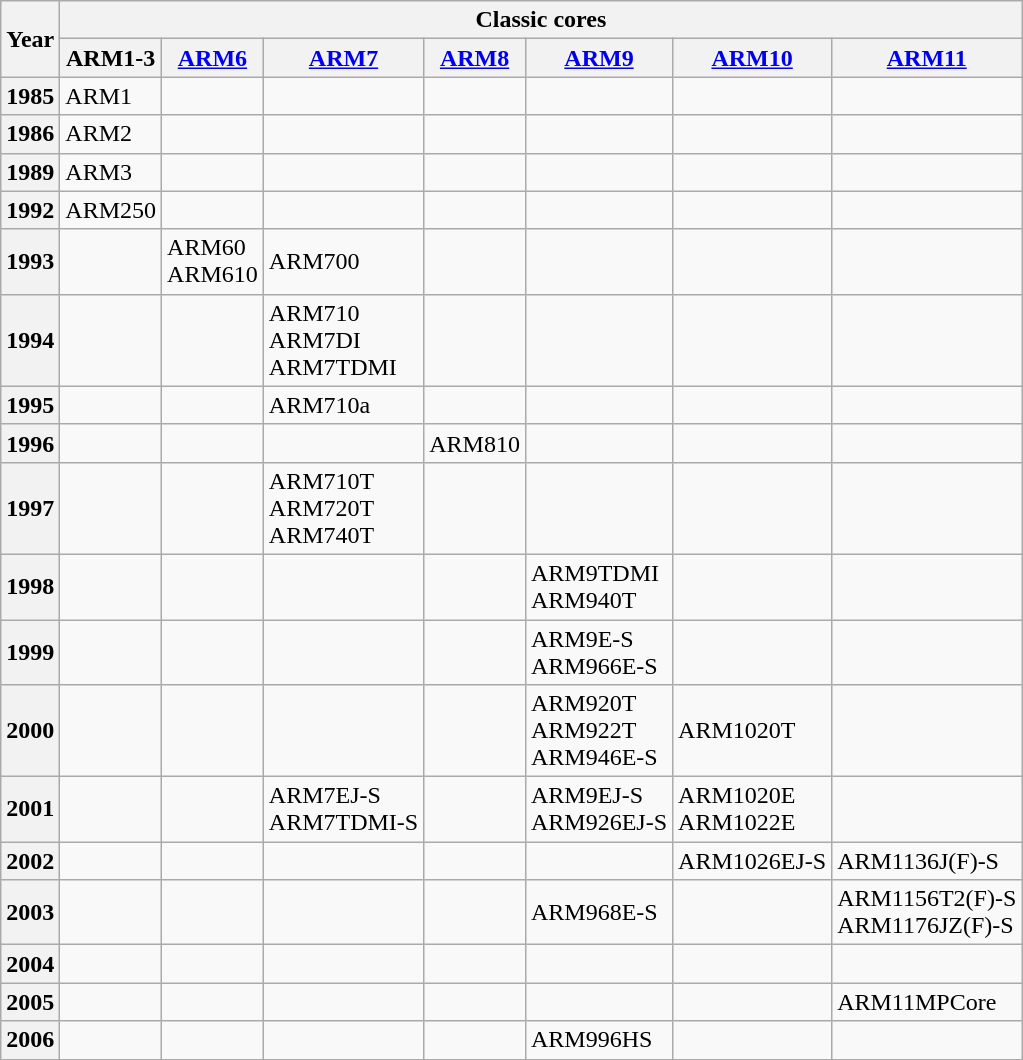<table class="wikitable sortable sticky-header-multi" border="1">
<tr>
<th rowspan=2>Year</th>
<th colspan=7>Classic cores</th>
</tr>
<tr>
<th>ARM1-3</th>
<th><a href='#'>ARM6</a></th>
<th><a href='#'>ARM7</a></th>
<th><a href='#'>ARM8</a></th>
<th><a href='#'>ARM9</a></th>
<th><a href='#'>ARM10</a></th>
<th><a href='#'>ARM11</a></th>
</tr>
<tr>
<th>1985</th>
<td>ARM1</td>
<td></td>
<td></td>
<td></td>
<td></td>
<td></td>
<td></td>
</tr>
<tr>
<th>1986</th>
<td>ARM2</td>
<td></td>
<td></td>
<td></td>
<td></td>
<td></td>
<td></td>
</tr>
<tr>
<th>1989</th>
<td>ARM3</td>
<td></td>
<td></td>
<td></td>
<td></td>
<td></td>
<td></td>
</tr>
<tr>
<th>1992</th>
<td>ARM250</td>
<td></td>
<td></td>
<td></td>
<td></td>
<td></td>
<td></td>
</tr>
<tr>
<th>1993</th>
<td></td>
<td>ARM60<br>ARM610</td>
<td>ARM700</td>
<td></td>
<td></td>
<td></td>
<td></td>
</tr>
<tr>
<th>1994</th>
<td></td>
<td></td>
<td>ARM710<br>ARM7DI<br>ARM7TDMI</td>
<td></td>
<td></td>
<td></td>
<td></td>
</tr>
<tr>
<th>1995</th>
<td></td>
<td></td>
<td>ARM710a</td>
<td></td>
<td></td>
<td></td>
<td></td>
</tr>
<tr>
<th>1996</th>
<td></td>
<td></td>
<td></td>
<td>ARM810</td>
<td></td>
<td></td>
<td></td>
</tr>
<tr>
<th>1997</th>
<td></td>
<td></td>
<td>ARM710T<br>ARM720T<br>ARM740T</td>
<td></td>
<td></td>
<td></td>
<td></td>
</tr>
<tr>
<th>1998</th>
<td></td>
<td></td>
<td></td>
<td></td>
<td>ARM9TDMI<br>ARM940T</td>
<td></td>
<td></td>
</tr>
<tr>
<th>1999</th>
<td></td>
<td></td>
<td></td>
<td></td>
<td>ARM9E-S<br>ARM966E-S</td>
<td></td>
<td></td>
</tr>
<tr>
<th>2000</th>
<td></td>
<td></td>
<td></td>
<td></td>
<td>ARM920T<br>ARM922T<br>ARM946E-S</td>
<td>ARM1020T</td>
<td></td>
</tr>
<tr>
<th>2001</th>
<td></td>
<td></td>
<td>ARM7EJ-S<br>ARM7TDMI-S</td>
<td></td>
<td>ARM9EJ-S<br>ARM926EJ-S</td>
<td>ARM1020E<br>ARM1022E</td>
<td></td>
</tr>
<tr>
<th>2002</th>
<td></td>
<td></td>
<td></td>
<td></td>
<td></td>
<td>ARM1026EJ-S</td>
<td>ARM1136J(F)-S</td>
</tr>
<tr>
<th>2003</th>
<td></td>
<td></td>
<td></td>
<td></td>
<td>ARM968E-S</td>
<td></td>
<td>ARM1156T2(F)-S<br>ARM1176JZ(F)-S</td>
</tr>
<tr>
<th>2004</th>
<td></td>
<td></td>
<td></td>
<td></td>
<td></td>
<td></td>
<td></td>
</tr>
<tr>
<th>2005</th>
<td></td>
<td></td>
<td></td>
<td></td>
<td></td>
<td></td>
<td>ARM11MPCore</td>
</tr>
<tr>
<th>2006</th>
<td></td>
<td></td>
<td></td>
<td></td>
<td>ARM996HS</td>
<td></td>
<td></td>
</tr>
<tr>
</tr>
</table>
